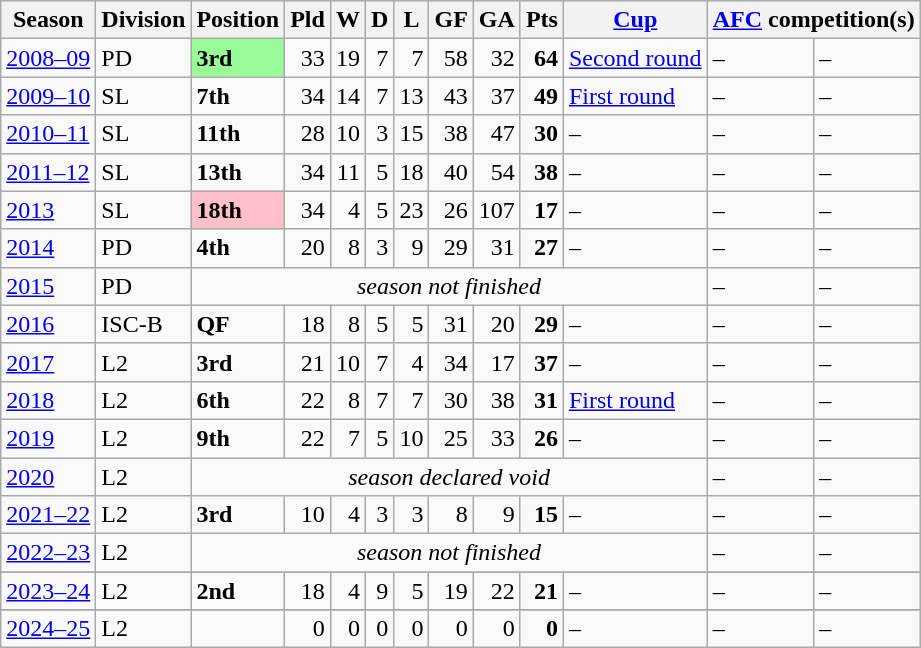<table class="wikitable">
<tr style="background:#efefef;">
<th>Season</th>
<th>Division</th>
<th>Position</th>
<th>Pld</th>
<th>W</th>
<th>D</th>
<th>L</th>
<th>GF</th>
<th>GA</th>
<th>Pts</th>
<th><a href='#'>Cup</a></th>
<th colspan=2><a href='#'>AFC</a> competition(s)</th>
</tr>
<tr>
<td><a href='#'>2008–09</a></td>
<td>PD</td>
<td bgcolor=palegreen><strong>3rd</strong></td>
<td align=right>33</td>
<td align=right>19</td>
<td align=right>7</td>
<td align=right>7</td>
<td align=right>58</td>
<td align=right>32</td>
<td align=right><strong>64</strong></td>
<td><a href='#'>Second round</a></td>
<td>–</td>
<td>–</td>
</tr>
<tr>
<td><a href='#'>2009–10</a></td>
<td>SL</td>
<td><strong>7th</strong></td>
<td align=right>34</td>
<td align=right>14</td>
<td align=right>7</td>
<td align=right>13</td>
<td align=right>43</td>
<td align=right>37</td>
<td align=right><strong>49</strong></td>
<td><a href='#'>First round</a></td>
<td>–</td>
<td>–</td>
</tr>
<tr>
<td><a href='#'>2010–11</a></td>
<td>SL</td>
<td><strong>11th</strong></td>
<td align=right>28</td>
<td align=right>10</td>
<td align=right>3</td>
<td align=right>15</td>
<td align=right>38</td>
<td align=right>47</td>
<td align=right><strong>30</strong></td>
<td>–</td>
<td>–</td>
<td>–</td>
</tr>
<tr>
<td><a href='#'>2011–12</a></td>
<td>SL</td>
<td><strong>13th</strong></td>
<td align=right>34</td>
<td align=right>11</td>
<td align=right>5</td>
<td align=right>18</td>
<td align=right>40</td>
<td align=right>54</td>
<td align=right><strong>38</strong></td>
<td>–</td>
<td>–</td>
<td>–</td>
</tr>
<tr>
<td><a href='#'>2013</a></td>
<td>SL</td>
<td bgcolor=pink><strong>18th</strong></td>
<td align=right>34</td>
<td align=right>4</td>
<td align=right>5</td>
<td align=right>23</td>
<td align=right>26</td>
<td align=right>107</td>
<td align=right><strong>17</strong></td>
<td>–</td>
<td>–</td>
<td>–</td>
</tr>
<tr>
<td><a href='#'>2014</a></td>
<td>PD</td>
<td><strong>4th</strong></td>
<td align=right>20</td>
<td align=right>8</td>
<td align=right>3</td>
<td align=right>9</td>
<td align=right>29</td>
<td align=right>31</td>
<td align=right><strong>27</strong></td>
<td>–</td>
<td>–</td>
<td>–</td>
</tr>
<tr>
<td><a href='#'>2015</a></td>
<td>PD</td>
<td align=center colspan=9><em>season not finished</em></td>
<td>–</td>
<td>–</td>
</tr>
<tr>
<td><a href='#'>2016</a></td>
<td>ISC-B</td>
<td><strong>QF</strong></td>
<td align=right>18</td>
<td align=right>8</td>
<td align=right>5</td>
<td align=right>5</td>
<td align=right>31</td>
<td align=right>20</td>
<td align=right><strong>29</strong></td>
<td>–</td>
<td>–</td>
<td>–</td>
</tr>
<tr>
<td><a href='#'>2017</a></td>
<td>L2</td>
<td><strong>3rd</strong></td>
<td align=right>21</td>
<td align=right>10</td>
<td align=right>7</td>
<td align=right>4</td>
<td align=right>34</td>
<td align=right>17</td>
<td align=right><strong>37</strong></td>
<td>–</td>
<td>–</td>
<td>–</td>
</tr>
<tr>
<td><a href='#'>2018</a></td>
<td>L2</td>
<td><strong>6th</strong></td>
<td align=right>22</td>
<td align=right>8</td>
<td align=right>7</td>
<td align=right>7</td>
<td align=right>30</td>
<td align=right>38</td>
<td align=right><strong>31</strong></td>
<td><a href='#'>First round</a></td>
<td>–</td>
<td>–</td>
</tr>
<tr>
<td><a href='#'>2019</a></td>
<td>L2</td>
<td><strong>9th</strong></td>
<td align=right>22</td>
<td align=right>7</td>
<td align=right>5</td>
<td align=right>10</td>
<td align=right>25</td>
<td align=right>33</td>
<td align=right><strong>26</strong></td>
<td>–</td>
<td>–</td>
<td>–</td>
</tr>
<tr>
<td><a href='#'>2020</a></td>
<td>L2</td>
<td align=center colspan=9><em>season declared void</em></td>
<td>–</td>
<td>–</td>
</tr>
<tr>
<td><a href='#'>2021–22</a></td>
<td>L2</td>
<td><strong>3rd</strong></td>
<td align=right>10</td>
<td align=right>4</td>
<td align=right>3</td>
<td align=right>3</td>
<td align=right>8</td>
<td align=right>9</td>
<td align=right><strong>15</strong></td>
<td>–</td>
<td>–</td>
<td>–</td>
</tr>
<tr>
<td><a href='#'>2022–23</a></td>
<td>L2</td>
<td align=center colspan=9><em>season not finished</em></td>
<td>–</td>
<td>–</td>
</tr>
<tr>
</tr>
<tr>
<td><a href='#'>2023–24</a></td>
<td>L2</td>
<td><strong>2nd</strong></td>
<td align=right>18</td>
<td align=right>4</td>
<td align=right>9</td>
<td align=right>5</td>
<td align=right>19</td>
<td align=right>22</td>
<td align=right><strong>21</strong></td>
<td>–</td>
<td>–</td>
<td>–</td>
</tr>
<tr>
</tr>
<tr>
<td><a href='#'>2024–25</a></td>
<td>L2</td>
<td></td>
<td align=right>0</td>
<td align=right>0</td>
<td align=right>0</td>
<td align=right>0</td>
<td align=right>0</td>
<td align=right>0</td>
<td align=right><strong>0</strong></td>
<td>–</td>
<td>–</td>
<td>–</td>
</tr>
</table>
